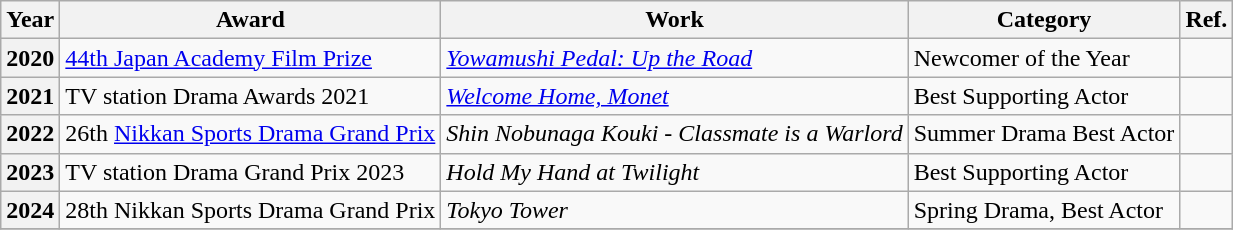<table class="wikitable">
<tr>
<th>Year</th>
<th>Award</th>
<th>Work</th>
<th>Category</th>
<th>Ref.</th>
</tr>
<tr>
<th>2020</th>
<td><a href='#'>44th Japan Academy Film Prize</a></td>
<td><em><a href='#'>Yowamushi Pedal: Up the Road</a></em></td>
<td>Newcomer of the Year</td>
<td></td>
</tr>
<tr>
<th>2021</th>
<td>TV station Drama Awards 2021</td>
<td><em><a href='#'>Welcome Home, Monet</a></em></td>
<td>Best Supporting Actor</td>
<td></td>
</tr>
<tr>
<th>2022</th>
<td>26th <a href='#'>Nikkan Sports Drama Grand Prix</a></td>
<td><em>Shin Nobunaga Kouki - Classmate is a Warlord</em></td>
<td>Summer Drama Best Actor</td>
<td></td>
</tr>
<tr>
<th>2023</th>
<td>TV station Drama Grand Prix 2023</td>
<td><em>Hold My Hand at Twilight</em></td>
<td>Best Supporting Actor</td>
<td></td>
</tr>
<tr>
<th>2024</th>
<td>28th Nikkan Sports Drama Grand Prix</td>
<td><em>Tokyo Tower</em></td>
<td>Spring Drama, Best Actor</td>
<td></td>
</tr>
<tr>
</tr>
</table>
